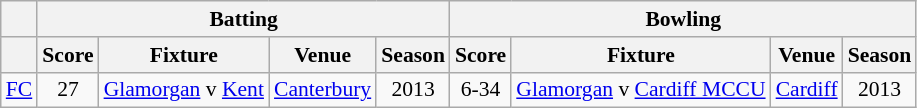<table class=wikitable style="font-size:90%">
<tr>
<th></th>
<th colspan="4">Batting</th>
<th colspan="4">Bowling</th>
</tr>
<tr>
<th></th>
<th>Score</th>
<th>Fixture</th>
<th>Venue</th>
<th>Season</th>
<th>Score</th>
<th>Fixture</th>
<th>Venue</th>
<th>Season</th>
</tr>
<tr>
<td><a href='#'>FC</a></td>
<td align="center">27</td>
<td><a href='#'>Glamorgan</a> v <a href='#'>Kent</a></td>
<td><a href='#'>Canterbury</a></td>
<td align="center">2013</td>
<td align="center">6-34</td>
<td><a href='#'>Glamorgan</a> v <a href='#'>Cardiff MCCU</a></td>
<td><a href='#'>Cardiff</a></td>
<td align="center">2013</td>
</tr>
</table>
